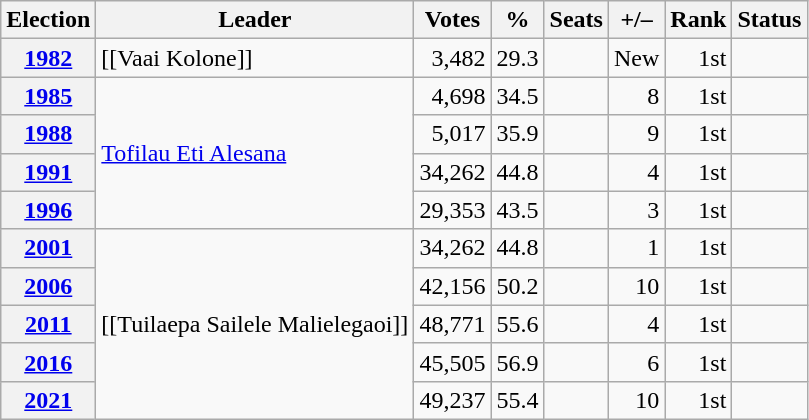<table class="wikitable" style="text-align:right">
<tr>
<th>Election</th>
<th>Leader</th>
<th>Votes</th>
<th>%</th>
<th>Seats</th>
<th>+/–</th>
<th>Rank</th>
<th>Status</th>
</tr>
<tr>
<th><a href='#'>1982</a></th>
<td align=left>[[Vaai Kolone]]</td>
<td>3,482</td>
<td>29.3</td>
<td></td>
<td>New</td>
<td>1st</td>
<td></td>
</tr>
<tr>
<th><a href='#'>1985</a></th>
<td rowspan="4" align=left><a href='#'>Tofilau Eti Alesana</a></td>
<td>4,698</td>
<td>34.5</td>
<td></td>
<td> 8</td>
<td> 1st</td>
<td></td>
</tr>
<tr>
<th><a href='#'>1988</a></th>
<td>5,017</td>
<td>35.9</td>
<td></td>
<td> 9</td>
<td> 1st</td>
<td></td>
</tr>
<tr>
<th><a href='#'>1991</a></th>
<td>34,262</td>
<td>44.8</td>
<td></td>
<td> 4</td>
<td> 1st</td>
<td></td>
</tr>
<tr>
<th><a href='#'>1996</a></th>
<td>29,353</td>
<td>43.5</td>
<td></td>
<td> 3</td>
<td> 1st</td>
<td></td>
</tr>
<tr>
<th><a href='#'>2001</a></th>
<td rowspan="5" align=left>[[Tuilaepa Sailele Malielegaoi]]</td>
<td>34,262</td>
<td>44.8</td>
<td></td>
<td> 1</td>
<td> 1st</td>
<td></td>
</tr>
<tr>
<th><a href='#'>2006</a></th>
<td>42,156</td>
<td>50.2</td>
<td></td>
<td> 10</td>
<td> 1st</td>
<td></td>
</tr>
<tr>
<th><a href='#'>2011</a></th>
<td>48,771</td>
<td>55.6</td>
<td></td>
<td> 4</td>
<td> 1st</td>
<td></td>
</tr>
<tr>
<th><a href='#'>2016</a></th>
<td>45,505</td>
<td>56.9</td>
<td></td>
<td> 6</td>
<td> 1st</td>
<td></td>
</tr>
<tr>
<th><a href='#'>2021</a></th>
<td>49,237</td>
<td>55.4</td>
<td></td>
<td> 10</td>
<td> 1st</td>
<td></td>
</tr>
</table>
